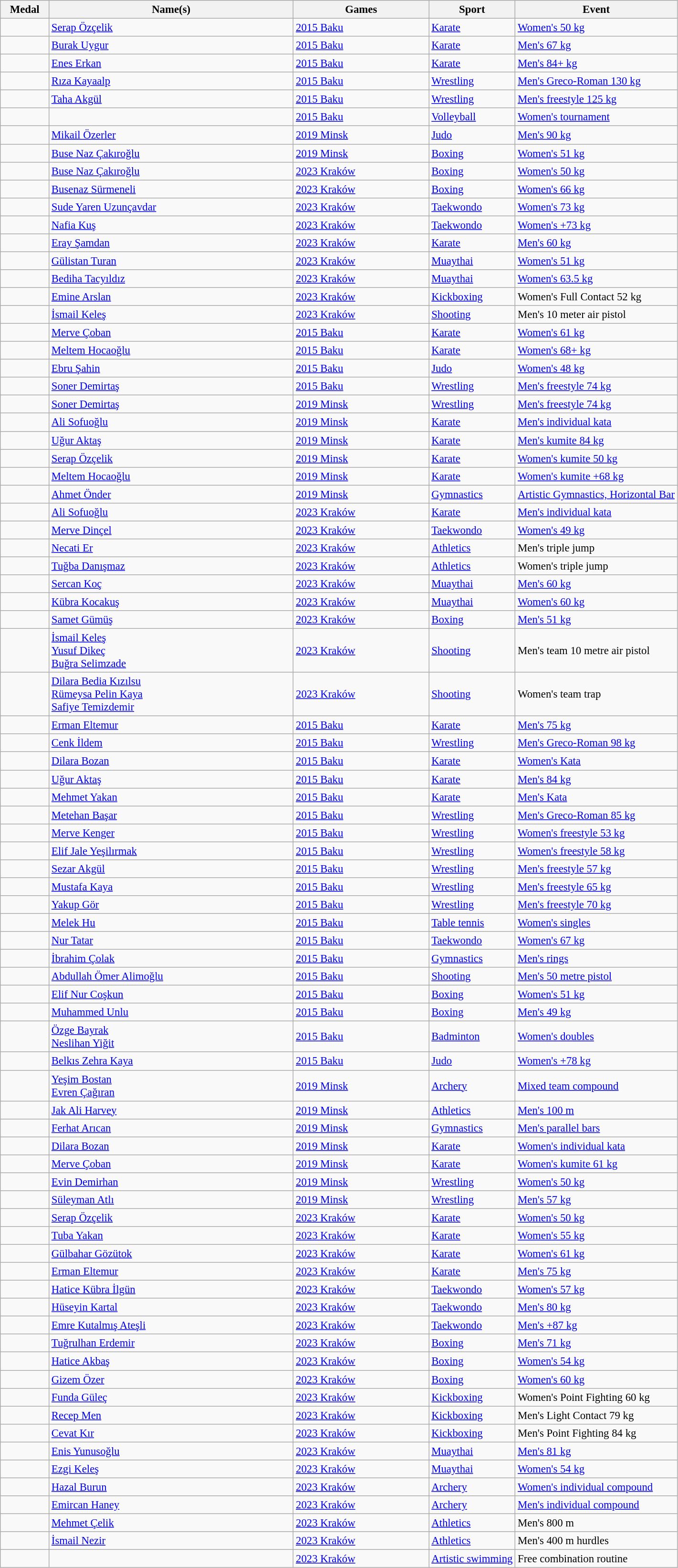<table class="wikitable sortable" style="font-size: 95%;">
<tr>
<th style="width:4em">Medal</th>
<th style="width:22em">Name(s)</th>
<th style="width:12em">Games</th>
<th>Sport</th>
<th>Event</th>
</tr>
<tr>
<td></td>
<td><a href='#'>Serap Özçelik</a></td>
<td> <a href='#'>2015 Baku</a></td>
<td> <a href='#'>Karate</a></td>
<td><a href='#'>Women's 50 kg</a></td>
</tr>
<tr>
<td></td>
<td><a href='#'>Burak Uygur</a></td>
<td> <a href='#'>2015 Baku</a></td>
<td> <a href='#'>Karate</a></td>
<td><a href='#'>Men's 67 kg</a></td>
</tr>
<tr>
<td></td>
<td><a href='#'>Enes Erkan</a></td>
<td> <a href='#'>2015 Baku</a></td>
<td> <a href='#'>Karate</a></td>
<td><a href='#'>Men's 84+ kg</a></td>
</tr>
<tr>
<td></td>
<td><a href='#'>Rıza Kayaalp</a></td>
<td> <a href='#'>2015 Baku</a></td>
<td> <a href='#'>Wrestling</a></td>
<td><a href='#'>Men's Greco-Roman 130 kg</a></td>
</tr>
<tr>
<td></td>
<td><a href='#'>Taha Akgül</a></td>
<td> <a href='#'>2015 Baku</a></td>
<td> <a href='#'>Wrestling</a></td>
<td><a href='#'>Men's freestyle 125 kg</a></td>
</tr>
<tr>
<td></td>
<td></td>
<td> <a href='#'>2015 Baku</a></td>
<td> <a href='#'>Volleyball</a></td>
<td><a href='#'>Women's tournament</a></td>
</tr>
<tr>
<td></td>
<td><a href='#'>Mikail Özerler</a></td>
<td> <a href='#'>2019 Minsk</a></td>
<td> <a href='#'>Judo</a></td>
<td><a href='#'>Men's 90 kg</a></td>
</tr>
<tr>
<td></td>
<td><a href='#'>Buse Naz Çakıroğlu</a></td>
<td> <a href='#'>2019 Minsk</a></td>
<td> <a href='#'>Boxing</a></td>
<td><a href='#'>Women's 51 kg</a></td>
</tr>
<tr>
<td></td>
<td><a href='#'>Buse Naz Çakıroğlu</a></td>
<td> <a href='#'>2023 Kraków</a></td>
<td> <a href='#'>Boxing</a></td>
<td><a href='#'>Women's 50 kg</a></td>
</tr>
<tr>
<td></td>
<td><a href='#'>Busenaz Sürmeneli</a></td>
<td> <a href='#'>2023 Kraków</a></td>
<td> <a href='#'>Boxing</a></td>
<td><a href='#'>Women's 66 kg</a></td>
</tr>
<tr>
<td></td>
<td><a href='#'>Sude Yaren Uzunçavdar</a></td>
<td> <a href='#'>2023 Kraków</a></td>
<td> <a href='#'>Taekwondo</a></td>
<td><a href='#'>Women's 73 kg</a></td>
</tr>
<tr>
<td></td>
<td><a href='#'>Nafia Kuş</a></td>
<td> <a href='#'>2023 Kraków</a></td>
<td> <a href='#'>Taekwondo</a></td>
<td><a href='#'>Women's +73 kg</a></td>
</tr>
<tr>
<td></td>
<td><a href='#'>Eray Şamdan</a></td>
<td> <a href='#'>2023 Kraków</a></td>
<td> <a href='#'>Karate</a></td>
<td><a href='#'>Men's 60 kg</a></td>
</tr>
<tr>
<td></td>
<td><a href='#'>Gülistan Turan</a></td>
<td> <a href='#'>2023 Kraków</a></td>
<td> <a href='#'>Muaythai</a></td>
<td><a href='#'>Women's 51 kg</a></td>
</tr>
<tr>
<td></td>
<td><a href='#'>Bediha Tacyıldız</a></td>
<td> <a href='#'>2023 Kraków</a></td>
<td> <a href='#'>Muaythai</a></td>
<td><a href='#'>Women's 63.5 kg</a></td>
</tr>
<tr>
<td></td>
<td><a href='#'>Emine Arslan</a></td>
<td> <a href='#'>2023 Kraków</a></td>
<td> <a href='#'>Kickboxing</a></td>
<td>Women's Full Contact 52 kg</td>
</tr>
<tr>
<td></td>
<td><a href='#'>İsmail Keleş</a></td>
<td> <a href='#'>2023 Kraków</a></td>
<td> <a href='#'>Shooting</a></td>
<td>Men's 10 meter air pistol</td>
</tr>
<tr>
<td></td>
<td><a href='#'>Merve Çoban</a></td>
<td> <a href='#'>2015 Baku</a></td>
<td> <a href='#'>Karate</a></td>
<td><a href='#'>Women's 61 kg</a></td>
</tr>
<tr>
<td></td>
<td><a href='#'>Meltem Hocaoğlu</a></td>
<td> <a href='#'>2015 Baku</a></td>
<td> <a href='#'>Karate</a></td>
<td><a href='#'>Women's 68+ kg</a></td>
</tr>
<tr>
<td></td>
<td><a href='#'>Ebru Şahin</a></td>
<td> <a href='#'>2015 Baku</a></td>
<td> <a href='#'>Judo</a></td>
<td><a href='#'>Women's 48 kg</a></td>
</tr>
<tr>
<td></td>
<td><a href='#'>Soner Demirtaş</a></td>
<td> <a href='#'>2015 Baku</a></td>
<td> <a href='#'>Wrestling</a></td>
<td><a href='#'>Men's freestyle 74 kg</a></td>
</tr>
<tr>
<td></td>
<td><a href='#'>Soner Demirtaş</a></td>
<td> <a href='#'>2019 Minsk</a></td>
<td> <a href='#'>Wrestling</a></td>
<td><a href='#'>Men's freestyle 74 kg</a></td>
</tr>
<tr>
<td></td>
<td><a href='#'>Ali Sofuoğlu</a></td>
<td> <a href='#'>2019 Minsk</a></td>
<td> <a href='#'>Karate</a></td>
<td><a href='#'>Men's individual kata</a></td>
</tr>
<tr>
<td></td>
<td><a href='#'>Uğur Aktaş</a></td>
<td> <a href='#'>2019 Minsk</a></td>
<td> <a href='#'>Karate</a></td>
<td><a href='#'>Men's kumite 84 kg</a></td>
</tr>
<tr>
<td></td>
<td><a href='#'>Serap Özçelik</a></td>
<td> <a href='#'>2019 Minsk</a></td>
<td> <a href='#'>Karate</a></td>
<td><a href='#'>Women's kumite 50 kg</a></td>
</tr>
<tr>
<td></td>
<td><a href='#'>Meltem Hocaoğlu</a></td>
<td> <a href='#'>2019 Minsk</a></td>
<td> <a href='#'>Karate</a></td>
<td><a href='#'>Women's kumite +68 kg</a></td>
</tr>
<tr>
<td></td>
<td><a href='#'>Ahmet Önder</a></td>
<td> <a href='#'>2019 Minsk</a></td>
<td> <a href='#'>Gymnastics</a></td>
<td><a href='#'>Artistic Gymnastics, Horizontal Bar</a></td>
</tr>
<tr>
<td></td>
<td><a href='#'>Ali Sofuoğlu</a></td>
<td> <a href='#'>2023 Kraków</a></td>
<td> <a href='#'>Karate</a></td>
<td><a href='#'>Men's individual kata</a></td>
</tr>
<tr>
<td></td>
<td><a href='#'>Merve Dinçel</a></td>
<td> <a href='#'>2023 Kraków</a></td>
<td> <a href='#'>Taekwondo</a></td>
<td><a href='#'>Women's 49 kg</a></td>
</tr>
<tr>
<td></td>
<td><a href='#'>Necati Er</a></td>
<td> <a href='#'>2023 Kraków</a></td>
<td> <a href='#'>Athletics</a></td>
<td>Men's triple jump</td>
</tr>
<tr>
<td></td>
<td><a href='#'>Tuğba Danışmaz</a></td>
<td> <a href='#'>2023 Kraków</a></td>
<td> <a href='#'>Athletics</a></td>
<td>Women's triple jump</td>
</tr>
<tr>
<td></td>
<td><a href='#'>Sercan Koç</a></td>
<td> <a href='#'>2023 Kraków</a></td>
<td> <a href='#'>Muaythai</a></td>
<td><a href='#'>Men's 60 kg</a></td>
</tr>
<tr>
<td></td>
<td><a href='#'>Kübra Kocakuş</a></td>
<td> <a href='#'>2023 Kraków</a></td>
<td> <a href='#'>Muaythai</a></td>
<td><a href='#'>Women's 60 kg</a></td>
</tr>
<tr>
<td></td>
<td><a href='#'>Samet Gümüş</a></td>
<td> <a href='#'>2023 Kraków</a></td>
<td> <a href='#'>Boxing</a></td>
<td><a href='#'>Men's 51 kg</a></td>
</tr>
<tr>
<td></td>
<td><a href='#'>İsmail Keleş</a><br><a href='#'>Yusuf Dikeç</a><br><a href='#'>Buğra Selimzade</a></td>
<td> <a href='#'>2023 Kraków</a></td>
<td> <a href='#'>Shooting</a></td>
<td>Men's team 10 metre air pistol</td>
</tr>
<tr>
<td></td>
<td><a href='#'>Dilara Bedia Kızılsu</a><br><a href='#'>Rümeysa Pelin Kaya</a><br><a href='#'>Safiye Temizdemir</a></td>
<td> <a href='#'>2023 Kraków</a></td>
<td> <a href='#'>Shooting</a></td>
<td>Women's team trap</td>
</tr>
<tr>
<td></td>
<td><a href='#'>Erman Eltemur</a></td>
<td> <a href='#'>2015 Baku</a></td>
<td> <a href='#'>Karate</a></td>
<td><a href='#'>Men's 75 kg</a></td>
</tr>
<tr>
<td></td>
<td><a href='#'>Cenk İldem</a></td>
<td> <a href='#'>2015 Baku</a></td>
<td> <a href='#'>Wrestling</a></td>
<td><a href='#'>Men's Greco-Roman 98 kg</a></td>
</tr>
<tr>
<td></td>
<td><a href='#'>Dilara Bozan</a></td>
<td> <a href='#'>2015 Baku</a></td>
<td> <a href='#'>Karate</a></td>
<td><a href='#'>Women's Kata</a></td>
</tr>
<tr>
<td></td>
<td><a href='#'>Uğur Aktaş</a></td>
<td> <a href='#'>2015 Baku</a></td>
<td> <a href='#'>Karate</a></td>
<td><a href='#'>Men's 84 kg</a></td>
</tr>
<tr>
<td></td>
<td><a href='#'>Mehmet Yakan</a></td>
<td> <a href='#'>2015 Baku</a></td>
<td> <a href='#'>Karate</a></td>
<td><a href='#'>Men's Kata</a></td>
</tr>
<tr>
<td></td>
<td><a href='#'>Metehan Başar</a></td>
<td> <a href='#'>2015 Baku</a></td>
<td> <a href='#'>Wrestling</a></td>
<td><a href='#'>Men's Greco-Roman 85 kg</a></td>
</tr>
<tr>
<td></td>
<td><a href='#'>Merve Kenger</a></td>
<td> <a href='#'>2015 Baku</a></td>
<td> <a href='#'>Wrestling</a></td>
<td><a href='#'>Women's freestyle 53 kg</a></td>
</tr>
<tr>
<td></td>
<td><a href='#'>Elif Jale Yeşilırmak</a></td>
<td> <a href='#'>2015 Baku</a></td>
<td> <a href='#'>Wrestling</a></td>
<td><a href='#'>Women's freestyle 58 kg</a></td>
</tr>
<tr>
<td></td>
<td><a href='#'>Sezar Akgül</a></td>
<td> <a href='#'>2015 Baku</a></td>
<td> <a href='#'>Wrestling</a></td>
<td><a href='#'>Men's freestyle 57 kg</a></td>
</tr>
<tr>
<td></td>
<td><a href='#'>Mustafa Kaya</a></td>
<td> <a href='#'>2015 Baku</a></td>
<td> <a href='#'>Wrestling</a></td>
<td><a href='#'>Men's freestyle 65 kg</a></td>
</tr>
<tr>
<td></td>
<td><a href='#'>Yakup Gör</a></td>
<td> <a href='#'>2015 Baku</a></td>
<td> <a href='#'>Wrestling</a></td>
<td><a href='#'>Men's freestyle 70 kg</a></td>
</tr>
<tr>
<td></td>
<td><a href='#'>Melek Hu</a></td>
<td> <a href='#'>2015 Baku</a></td>
<td> <a href='#'>Table tennis</a></td>
<td><a href='#'>Women's singles</a></td>
</tr>
<tr>
<td></td>
<td><a href='#'>Nur Tatar</a></td>
<td> <a href='#'>2015 Baku</a></td>
<td> <a href='#'>Taekwondo</a></td>
<td><a href='#'>Women's 67 kg</a></td>
</tr>
<tr>
<td></td>
<td><a href='#'>İbrahim Çolak</a></td>
<td> <a href='#'>2015 Baku</a></td>
<td> <a href='#'>Gymnastics</a></td>
<td><a href='#'>Men's rings</a></td>
</tr>
<tr>
<td></td>
<td><a href='#'>Abdullah Ömer Alimoğlu</a></td>
<td> <a href='#'>2015 Baku</a></td>
<td> <a href='#'>Shooting</a></td>
<td><a href='#'>Men's 50 metre pistol</a></td>
</tr>
<tr>
<td></td>
<td><a href='#'>Elif Nur Coşkun</a></td>
<td> <a href='#'>2015 Baku</a></td>
<td> <a href='#'>Boxing</a></td>
<td><a href='#'>Women's 51 kg</a></td>
</tr>
<tr>
<td></td>
<td><a href='#'>Muhammed Unlu</a></td>
<td> <a href='#'>2015 Baku</a></td>
<td> <a href='#'>Boxing</a></td>
<td><a href='#'>Men's 49 kg</a></td>
</tr>
<tr>
<td></td>
<td><a href='#'>Özge Bayrak</a><br><a href='#'>Neslihan Yiğit</a></td>
<td> <a href='#'>2015 Baku</a></td>
<td> <a href='#'>Badminton</a></td>
<td><a href='#'>Women's doubles</a></td>
</tr>
<tr>
<td></td>
<td><a href='#'>Belkıs Zehra Kaya</a></td>
<td> <a href='#'>2015 Baku</a></td>
<td> <a href='#'>Judo</a></td>
<td><a href='#'>Women's +78 kg</a></td>
</tr>
<tr>
<td></td>
<td><a href='#'>Yeşim Bostan</a><br><a href='#'>Evren Çağıran</a></td>
<td> <a href='#'>2019 Minsk</a></td>
<td> <a href='#'>Archery</a></td>
<td><a href='#'>Mixed team compound</a></td>
</tr>
<tr>
<td></td>
<td><a href='#'>Jak Ali Harvey</a></td>
<td> <a href='#'>2019 Minsk</a></td>
<td> <a href='#'>Athletics</a></td>
<td><a href='#'>Men's 100 m</a></td>
</tr>
<tr>
<td></td>
<td><a href='#'>Ferhat Arıcan</a></td>
<td> <a href='#'>2019 Minsk</a></td>
<td> <a href='#'>Gymnastics</a></td>
<td><a href='#'>Men's parallel bars</a></td>
</tr>
<tr>
<td></td>
<td><a href='#'>Dilara Bozan</a></td>
<td> <a href='#'>2019 Minsk</a></td>
<td> <a href='#'>Karate</a></td>
<td><a href='#'>Women's individual kata</a></td>
</tr>
<tr>
<td></td>
<td><a href='#'>Merve Çoban</a></td>
<td> <a href='#'>2019 Minsk</a></td>
<td> <a href='#'>Karate</a></td>
<td><a href='#'>Women's kumite 61 kg</a></td>
</tr>
<tr>
<td></td>
<td><a href='#'>Evin Demirhan</a></td>
<td> <a href='#'>2019 Minsk</a></td>
<td> <a href='#'>Wrestling</a></td>
<td><a href='#'>Women's 50 kg</a></td>
</tr>
<tr>
<td></td>
<td><a href='#'>Süleyman Atlı</a></td>
<td> <a href='#'>2019 Minsk</a></td>
<td> <a href='#'>Wrestling</a></td>
<td><a href='#'>Men's 57 kg</a></td>
</tr>
<tr>
<td></td>
<td><a href='#'>Serap Özçelik</a></td>
<td> <a href='#'>2023 Kraków</a></td>
<td> <a href='#'>Karate</a></td>
<td><a href='#'>Women's 50 kg</a></td>
</tr>
<tr>
<td></td>
<td><a href='#'>Tuba Yakan</a></td>
<td> <a href='#'>2023 Kraków</a></td>
<td> <a href='#'>Karate</a></td>
<td><a href='#'>Women's 55 kg</a></td>
</tr>
<tr>
<td></td>
<td><a href='#'>Gülbahar Gözütok</a></td>
<td> <a href='#'>2023 Kraków</a></td>
<td> <a href='#'>Karate</a></td>
<td><a href='#'>Women's 61 kg</a></td>
</tr>
<tr>
<td></td>
<td><a href='#'>Erman Eltemur</a></td>
<td> <a href='#'>2023 Kraków</a></td>
<td> <a href='#'>Karate</a></td>
<td><a href='#'>Men's 75 kg</a></td>
</tr>
<tr>
<td></td>
<td><a href='#'>Hatice Kübra İlgün</a></td>
<td> <a href='#'>2023 Kraków</a></td>
<td> <a href='#'>Taekwondo</a></td>
<td><a href='#'>Women's 57 kg</a></td>
</tr>
<tr>
<td></td>
<td><a href='#'>Hüseyin Kartal</a></td>
<td> <a href='#'>2023 Kraków</a></td>
<td> <a href='#'>Taekwondo</a></td>
<td><a href='#'>Men's 80 kg</a></td>
</tr>
<tr>
<td></td>
<td><a href='#'>Emre Kutalmış Ateşli</a></td>
<td> <a href='#'>2023 Kraków</a></td>
<td> <a href='#'>Taekwondo</a></td>
<td><a href='#'>Men's +87 kg</a></td>
</tr>
<tr>
<td></td>
<td><a href='#'>Tuğrulhan Erdemir</a></td>
<td> <a href='#'>2023 Kraków</a></td>
<td> <a href='#'>Boxing</a></td>
<td><a href='#'>Men's 71 kg</a></td>
</tr>
<tr>
<td></td>
<td><a href='#'>Hatice Akbaş</a></td>
<td> <a href='#'>2023 Kraków</a></td>
<td> <a href='#'>Boxing</a></td>
<td><a href='#'>Women's 54 kg</a></td>
</tr>
<tr>
<td></td>
<td><a href='#'>Gizem Özer</a></td>
<td> <a href='#'>2023 Kraków</a></td>
<td> <a href='#'>Boxing</a></td>
<td><a href='#'>Women's 60 kg</a></td>
</tr>
<tr>
<td></td>
<td><a href='#'>Funda Güleç</a></td>
<td> <a href='#'>2023 Kraków</a></td>
<td> <a href='#'>Kickboxing</a></td>
<td>Women's Point Fighting 60 kg</td>
</tr>
<tr>
<td></td>
<td><a href='#'>Recep Men</a></td>
<td> <a href='#'>2023 Kraków</a></td>
<td> <a href='#'>Kickboxing</a></td>
<td>Men's Light Contact 79 kg</td>
</tr>
<tr>
<td></td>
<td><a href='#'>Cevat Kır</a></td>
<td> <a href='#'>2023 Kraków</a></td>
<td> <a href='#'>Kickboxing</a></td>
<td>Men's Point Fighting 84 kg</td>
</tr>
<tr>
<td></td>
<td><a href='#'>Enis Yunusoğlu</a></td>
<td> <a href='#'>2023 Kraków</a></td>
<td> <a href='#'>Muaythai</a></td>
<td><a href='#'>Men's 81 kg</a></td>
</tr>
<tr>
<td></td>
<td><a href='#'>Ezgi Keleş</a></td>
<td> <a href='#'>2023 Kraków</a></td>
<td> <a href='#'>Muaythai</a></td>
<td><a href='#'>Women's 54 kg</a></td>
</tr>
<tr>
<td></td>
<td><a href='#'>Hazal Burun</a></td>
<td> <a href='#'>2023 Kraków</a></td>
<td> <a href='#'>Archery</a></td>
<td><a href='#'>Women's individual compound</a></td>
</tr>
<tr>
<td></td>
<td><a href='#'>Emircan Haney</a></td>
<td> <a href='#'>2023 Kraków</a></td>
<td> <a href='#'>Archery</a></td>
<td><a href='#'>Men's individual compound</a></td>
</tr>
<tr>
<td></td>
<td><a href='#'>Mehmet Çelik</a></td>
<td> <a href='#'>2023 Kraków</a></td>
<td> <a href='#'>Athletics</a></td>
<td>Men's 800 m</td>
</tr>
<tr>
<td></td>
<td><a href='#'>İsmail Nezir</a></td>
<td> <a href='#'>2023 Kraków</a></td>
<td> <a href='#'>Athletics</a></td>
<td>Men's 400 m hurdles</td>
</tr>
<tr>
<td></td>
<td></td>
<td> <a href='#'>2023 Kraków</a></td>
<td> <a href='#'>Artistic swimming</a></td>
<td>Free combination routine</td>
</tr>
</table>
